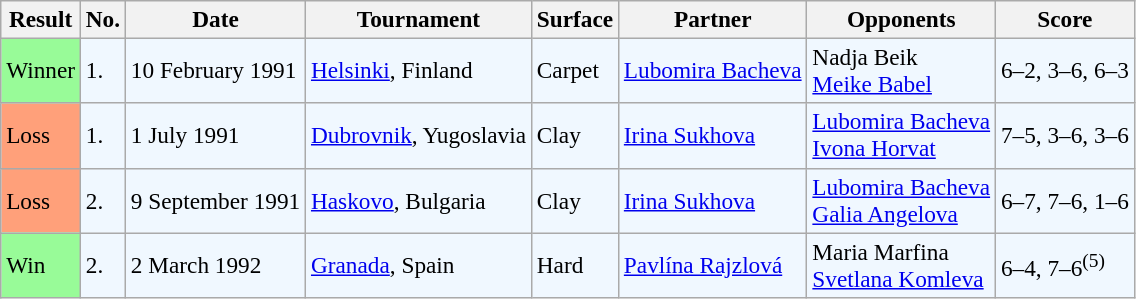<table class="sortable wikitable" style=font-size:97%>
<tr>
<th>Result</th>
<th>No.</th>
<th>Date</th>
<th>Tournament</th>
<th>Surface</th>
<th>Partner</th>
<th>Opponents</th>
<th>Score</th>
</tr>
<tr bgcolor="#f0f8ff">
<td bgcolor="98FB98">Winner</td>
<td>1.</td>
<td>10 February 1991</td>
<td><a href='#'>Helsinki</a>, Finland</td>
<td>Carpet</td>
<td> <a href='#'>Lubomira Bacheva</a></td>
<td> Nadja Beik<br> <a href='#'>Meike Babel</a></td>
<td>6–2, 3–6, 6–3</td>
</tr>
<tr style="background:#f0f8ff;">
<td style="background:#ffa07a;">Loss</td>
<td>1.</td>
<td>1 July 1991</td>
<td><a href='#'>Dubrovnik</a>, Yugoslavia</td>
<td>Clay</td>
<td> <a href='#'>Irina Sukhova</a></td>
<td> <a href='#'>Lubomira Bacheva</a> <br>  <a href='#'>Ivona Horvat</a></td>
<td>7–5, 3–6, 3–6</td>
</tr>
<tr style="background:#f0f8ff;">
<td style="background:#ffa07a;">Loss</td>
<td>2.</td>
<td>9 September 1991</td>
<td><a href='#'>Haskovo</a>, Bulgaria</td>
<td>Clay</td>
<td> <a href='#'>Irina Sukhova</a></td>
<td> <a href='#'>Lubomira Bacheva</a> <br>  <a href='#'>Galia Angelova</a></td>
<td>6–7, 7–6, 1–6</td>
</tr>
<tr style="background:#f0f8ff;">
<td style="background:#98fb98;">Win</td>
<td>2.</td>
<td>2 March 1992</td>
<td><a href='#'>Granada</a>, Spain</td>
<td>Hard</td>
<td> <a href='#'>Pavlína Rajzlová</a></td>
<td> Maria Marfina <br>  <a href='#'>Svetlana Komleva</a></td>
<td>6–4, 7–6<sup>(5)</sup></td>
</tr>
</table>
